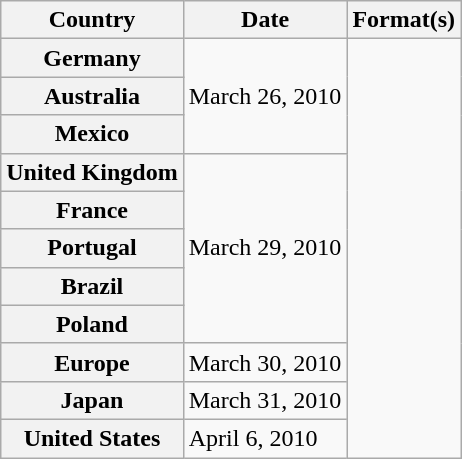<table class="wikitable plainrowheaders">
<tr>
<th>Country</th>
<th>Date</th>
<th>Format(s)</th>
</tr>
<tr>
<th scope="row">Germany</th>
<td rowspan="3">March 26, 2010</td>
<td rowspan="11"></td>
</tr>
<tr>
<th scope="row">Australia</th>
</tr>
<tr>
<th scope="row">Mexico</th>
</tr>
<tr>
<th scope="row">United Kingdom</th>
<td rowspan="5">March 29, 2010</td>
</tr>
<tr>
<th scope="row">France</th>
</tr>
<tr>
<th scope="row">Portugal</th>
</tr>
<tr>
<th scope="row">Brazil</th>
</tr>
<tr>
<th scope="row">Poland</th>
</tr>
<tr>
<th scope="row">Europe</th>
<td>March 30, 2010</td>
</tr>
<tr>
<th scope="row">Japan</th>
<td>March 31, 2010</td>
</tr>
<tr>
<th scope="row">United States</th>
<td>April 6, 2010</td>
</tr>
</table>
